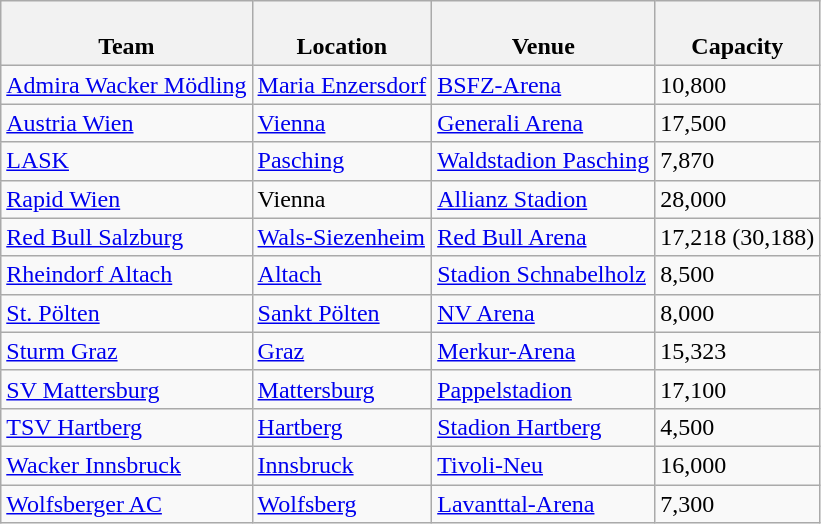<table class="wikitable sortable">
<tr>
<th><br>Team</th>
<th><br>Location</th>
<th><br>Venue</th>
<th><br>Capacity</th>
</tr>
<tr>
<td><a href='#'>Admira Wacker Mödling</a></td>
<td><a href='#'>Maria Enzersdorf</a></td>
<td><a href='#'>BSFZ-Arena</a></td>
<td>10,800</td>
</tr>
<tr>
<td><a href='#'>Austria Wien</a></td>
<td><a href='#'>Vienna</a></td>
<td><a href='#'>Generali Arena</a></td>
<td>17,500</td>
</tr>
<tr>
<td><a href='#'>LASK</a></td>
<td><a href='#'>Pasching</a></td>
<td><a href='#'>Waldstadion Pasching</a></td>
<td>7,870</td>
</tr>
<tr>
<td><a href='#'>Rapid Wien</a></td>
<td>Vienna</td>
<td><a href='#'>Allianz Stadion</a></td>
<td>28,000</td>
</tr>
<tr>
<td><a href='#'>Red Bull Salzburg</a></td>
<td><a href='#'>Wals-Siezenheim</a></td>
<td><a href='#'>Red Bull Arena</a></td>
<td>17,218 (30,188)</td>
</tr>
<tr>
<td><a href='#'>Rheindorf Altach</a></td>
<td><a href='#'>Altach</a></td>
<td><a href='#'>Stadion Schnabelholz</a></td>
<td>8,500</td>
</tr>
<tr>
<td><a href='#'>St. Pölten</a></td>
<td><a href='#'>Sankt Pölten</a></td>
<td><a href='#'>NV Arena</a></td>
<td>8,000</td>
</tr>
<tr>
<td><a href='#'>Sturm Graz</a></td>
<td><a href='#'>Graz</a></td>
<td><a href='#'>Merkur-Arena</a></td>
<td>15,323</td>
</tr>
<tr>
<td><a href='#'>SV Mattersburg</a></td>
<td><a href='#'>Mattersburg</a></td>
<td><a href='#'>Pappelstadion</a></td>
<td>17,100</td>
</tr>
<tr>
<td><a href='#'>TSV Hartberg</a></td>
<td><a href='#'>Hartberg</a></td>
<td><a href='#'>Stadion Hartberg</a></td>
<td>4,500</td>
</tr>
<tr>
<td><a href='#'>Wacker Innsbruck</a></td>
<td><a href='#'>Innsbruck</a></td>
<td><a href='#'>Tivoli-Neu</a></td>
<td>16,000</td>
</tr>
<tr>
<td><a href='#'>Wolfsberger AC</a></td>
<td><a href='#'>Wolfsberg</a></td>
<td><a href='#'>Lavanttal-Arena</a></td>
<td>7,300</td>
</tr>
</table>
